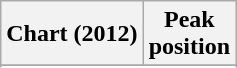<table class="wikitable sortable plainrowheaders" style="text-align:center">
<tr>
<th scope="col">Chart (2012)</th>
<th scope="col">Peak<br>position</th>
</tr>
<tr>
</tr>
<tr>
</tr>
<tr>
</tr>
<tr>
</tr>
<tr>
</tr>
</table>
